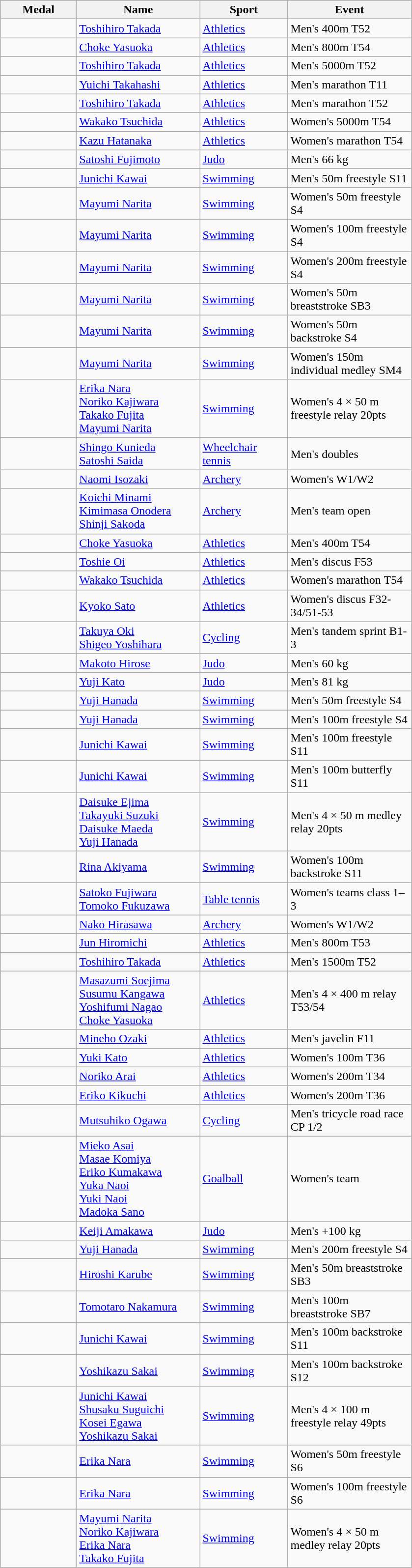<table class="wikitable">
<tr>
<th style="width:6em">Medal</th>
<th style="width:10em">Name</th>
<th style="width:7em">Sport</th>
<th style="width:10em">Event</th>
</tr>
<tr>
<td></td>
<td><a href='#'>Toshihiro Takada</a></td>
<td><a href='#'>Athletics</a></td>
<td>Men's 400m T52</td>
</tr>
<tr>
<td></td>
<td><a href='#'>Choke Yasuoka</a></td>
<td><a href='#'>Athletics</a></td>
<td>Men's 800m T54</td>
</tr>
<tr>
<td></td>
<td><a href='#'>Toshihiro Takada</a></td>
<td><a href='#'>Athletics</a></td>
<td>Men's 5000m T52</td>
</tr>
<tr>
<td></td>
<td><a href='#'>Yuichi Takahashi</a></td>
<td><a href='#'>Athletics</a></td>
<td>Men's marathon T11</td>
</tr>
<tr>
<td></td>
<td><a href='#'>Toshihiro Takada</a></td>
<td><a href='#'>Athletics</a></td>
<td>Men's marathon T52</td>
</tr>
<tr>
<td></td>
<td><a href='#'>Wakako Tsuchida</a></td>
<td><a href='#'>Athletics</a></td>
<td>Women's 5000m T54</td>
</tr>
<tr>
<td></td>
<td><a href='#'>Kazu Hatanaka</a></td>
<td><a href='#'>Athletics</a></td>
<td>Women's marathon T54</td>
</tr>
<tr>
<td></td>
<td><a href='#'>Satoshi Fujimoto</a></td>
<td><a href='#'>Judo</a></td>
<td>Men's 66 kg</td>
</tr>
<tr>
<td></td>
<td><a href='#'>Junichi Kawai</a></td>
<td><a href='#'>Swimming</a></td>
<td>Men's 50m freestyle S11</td>
</tr>
<tr>
<td></td>
<td><a href='#'>Mayumi Narita</a></td>
<td><a href='#'>Swimming</a></td>
<td>Women's 50m freestyle S4</td>
</tr>
<tr>
<td></td>
<td><a href='#'>Mayumi Narita</a></td>
<td><a href='#'>Swimming</a></td>
<td>Women's 100m freestyle S4</td>
</tr>
<tr>
<td></td>
<td><a href='#'>Mayumi Narita</a></td>
<td><a href='#'>Swimming</a></td>
<td>Women's 200m freestyle S4</td>
</tr>
<tr>
<td></td>
<td><a href='#'>Mayumi Narita</a></td>
<td><a href='#'>Swimming</a></td>
<td>Women's 50m breaststroke SB3</td>
</tr>
<tr>
<td></td>
<td><a href='#'>Mayumi Narita</a></td>
<td><a href='#'>Swimming</a></td>
<td>Women's 50m backstroke S4</td>
</tr>
<tr>
<td></td>
<td><a href='#'>Mayumi Narita</a></td>
<td><a href='#'>Swimming</a></td>
<td>Women's 150m individual medley SM4</td>
</tr>
<tr>
<td></td>
<td><a href='#'>Erika Nara</a><br> <a href='#'>Noriko Kajiwara</a><br> <a href='#'>Takako Fujita</a><br> <a href='#'>Mayumi Narita</a></td>
<td><a href='#'>Swimming</a></td>
<td>Women's 4 × 50 m freestyle relay 20pts</td>
</tr>
<tr>
<td></td>
<td><a href='#'>Shingo Kunieda</a><br> <a href='#'>Satoshi Saida</a></td>
<td><a href='#'>Wheelchair tennis</a></td>
<td>Men's doubles</td>
</tr>
<tr>
<td></td>
<td><a href='#'>Naomi Isozaki</a></td>
<td><a href='#'>Archery</a></td>
<td>Women's W1/W2</td>
</tr>
<tr>
<td></td>
<td><a href='#'>Koichi Minami</a><br> <a href='#'>Kimimasa Onodera</a><br> <a href='#'>Shinji Sakoda</a></td>
<td><a href='#'>Archery</a></td>
<td>Men's team open</td>
</tr>
<tr>
<td></td>
<td><a href='#'>Choke Yasuoka</a></td>
<td><a href='#'>Athletics</a></td>
<td>Men's 400m T54</td>
</tr>
<tr>
<td></td>
<td><a href='#'>Toshie Oi</a></td>
<td><a href='#'>Athletics</a></td>
<td>Men's discus F53</td>
</tr>
<tr>
<td></td>
<td><a href='#'>Wakako Tsuchida</a></td>
<td><a href='#'>Athletics</a></td>
<td>Women's marathon T54</td>
</tr>
<tr>
<td></td>
<td><a href='#'>Kyoko Sato</a></td>
<td><a href='#'>Athletics</a></td>
<td>Women's discus F32-34/51-53</td>
</tr>
<tr>
<td></td>
<td><a href='#'>Takuya Oki</a><br> <a href='#'>Shigeo Yoshihara</a></td>
<td><a href='#'>Cycling</a></td>
<td>Men's tandem sprint B1-3</td>
</tr>
<tr>
<td></td>
<td><a href='#'>Makoto Hirose</a></td>
<td><a href='#'>Judo</a></td>
<td>Men's 60 kg</td>
</tr>
<tr>
<td></td>
<td><a href='#'>Yuji Kato</a></td>
<td><a href='#'>Judo</a></td>
<td>Men's 81 kg</td>
</tr>
<tr>
<td></td>
<td><a href='#'>Yuji Hanada</a></td>
<td><a href='#'>Swimming</a></td>
<td>Men's 50m freestyle S4</td>
</tr>
<tr>
<td></td>
<td><a href='#'>Yuji Hanada</a></td>
<td><a href='#'>Swimming</a></td>
<td>Men's 100m freestyle S4</td>
</tr>
<tr>
<td></td>
<td><a href='#'>Junichi Kawai</a></td>
<td><a href='#'>Swimming</a></td>
<td>Men's 100m freestyle S11</td>
</tr>
<tr>
<td></td>
<td><a href='#'>Junichi Kawai</a></td>
<td><a href='#'>Swimming</a></td>
<td>Men's 100m butterfly S11</td>
</tr>
<tr>
<td></td>
<td><a href='#'>Daisuke Ejima</a><br> <a href='#'>Takayuki Suzuki</a><br> <a href='#'>Daisuke Maeda</a><br> <a href='#'>Yuji Hanada</a></td>
<td><a href='#'>Swimming</a></td>
<td>Men's 4 × 50 m medley relay 20pts</td>
</tr>
<tr>
<td></td>
<td><a href='#'>Rina Akiyama</a></td>
<td><a href='#'>Swimming</a></td>
<td>Women's 100m backstroke S11</td>
</tr>
<tr>
<td></td>
<td><a href='#'>Satoko Fujiwara</a><br> <a href='#'>Tomoko Fukuzawa</a></td>
<td><a href='#'>Table tennis</a></td>
<td>Women's teams class 1–3</td>
</tr>
<tr>
<td></td>
<td><a href='#'>Nako Hirasawa</a></td>
<td><a href='#'>Archery</a></td>
<td>Women's W1/W2</td>
</tr>
<tr>
<td></td>
<td><a href='#'>Jun Hiromichi</a></td>
<td><a href='#'>Athletics</a></td>
<td>Men's 800m T53</td>
</tr>
<tr>
<td></td>
<td><a href='#'>Toshihiro Takada</a></td>
<td><a href='#'>Athletics</a></td>
<td>Men's 1500m T52</td>
</tr>
<tr>
<td></td>
<td><a href='#'>Masazumi Soejima</a><br> <a href='#'>Susumu Kangawa</a><br> <a href='#'>Yoshifumi Nagao</a><br> <a href='#'>Choke Yasuoka</a></td>
<td><a href='#'>Athletics</a></td>
<td>Men's 4 × 400 m relay T53/54</td>
</tr>
<tr>
<td></td>
<td><a href='#'>Mineho Ozaki</a></td>
<td><a href='#'>Athletics</a></td>
<td>Men's javelin F11</td>
</tr>
<tr>
<td></td>
<td><a href='#'>Yuki Kato</a></td>
<td><a href='#'>Athletics</a></td>
<td>Women's 100m T36</td>
</tr>
<tr>
<td></td>
<td><a href='#'>Noriko Arai</a></td>
<td><a href='#'>Athletics</a></td>
<td>Women's 200m T34</td>
</tr>
<tr>
<td></td>
<td><a href='#'>Eriko Kikuchi</a></td>
<td><a href='#'>Athletics</a></td>
<td>Women's 200m T36</td>
</tr>
<tr>
<td></td>
<td><a href='#'>Mutsuhiko Ogawa</a></td>
<td><a href='#'>Cycling</a></td>
<td>Men's tricycle road race CP 1/2</td>
</tr>
<tr>
<td></td>
<td><a href='#'>Mieko Asai</a><br> <a href='#'>Masae Komiya</a><br> <a href='#'>Eriko Kumakawa</a><br> <a href='#'>Yuka Naoi</a><br> <a href='#'>Yuki Naoi</a><br> <a href='#'>Madoka Sano</a></td>
<td><a href='#'>Goalball</a></td>
<td>Women's team</td>
</tr>
<tr>
<td></td>
<td><a href='#'>Keiji Amakawa</a></td>
<td><a href='#'>Judo</a></td>
<td>Men's +100 kg</td>
</tr>
<tr>
<td></td>
<td><a href='#'>Yuji Hanada</a></td>
<td><a href='#'>Swimming</a></td>
<td>Men's 200m freestyle S4</td>
</tr>
<tr>
<td></td>
<td><a href='#'>Hiroshi Karube</a></td>
<td><a href='#'>Swimming</a></td>
<td>Men's 50m breaststroke SB3</td>
</tr>
<tr>
<td></td>
<td><a href='#'>Tomotaro Nakamura</a></td>
<td><a href='#'>Swimming</a></td>
<td>Men's 100m breaststroke SB7</td>
</tr>
<tr>
<td></td>
<td><a href='#'>Junichi Kawai</a></td>
<td><a href='#'>Swimming</a></td>
<td>Men's 100m backstroke S11</td>
</tr>
<tr>
<td></td>
<td><a href='#'>Yoshikazu Sakai</a></td>
<td><a href='#'>Swimming</a></td>
<td>Men's 100m backstroke S12</td>
</tr>
<tr>
<td></td>
<td><a href='#'>Junichi Kawai</a><br> <a href='#'>Shusaku Suguichi</a><br> <a href='#'>Kosei Egawa</a><br> <a href='#'>Yoshikazu Sakai</a></td>
<td><a href='#'>Swimming</a></td>
<td>Men's 4 × 100 m freestyle relay 49pts</td>
</tr>
<tr>
<td></td>
<td><a href='#'>Erika Nara</a></td>
<td><a href='#'>Swimming</a></td>
<td>Women's 50m freestyle S6</td>
</tr>
<tr>
<td></td>
<td><a href='#'>Erika Nara</a></td>
<td><a href='#'>Swimming</a></td>
<td>Women's 100m freestyle S6</td>
</tr>
<tr>
<td></td>
<td><a href='#'>Mayumi Narita</a><br> <a href='#'>Noriko Kajiwara</a><br> <a href='#'>Erika Nara</a><br> <a href='#'>Takako Fujita</a></td>
<td><a href='#'>Swimming</a></td>
<td>Women's 4 × 50 m medley relay 20pts</td>
</tr>
</table>
